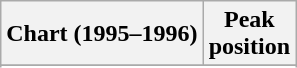<table class="wikitable sortable">
<tr>
<th align="left">Chart (1995–1996)</th>
<th align="center">Peak<br>position</th>
</tr>
<tr>
</tr>
<tr>
</tr>
</table>
